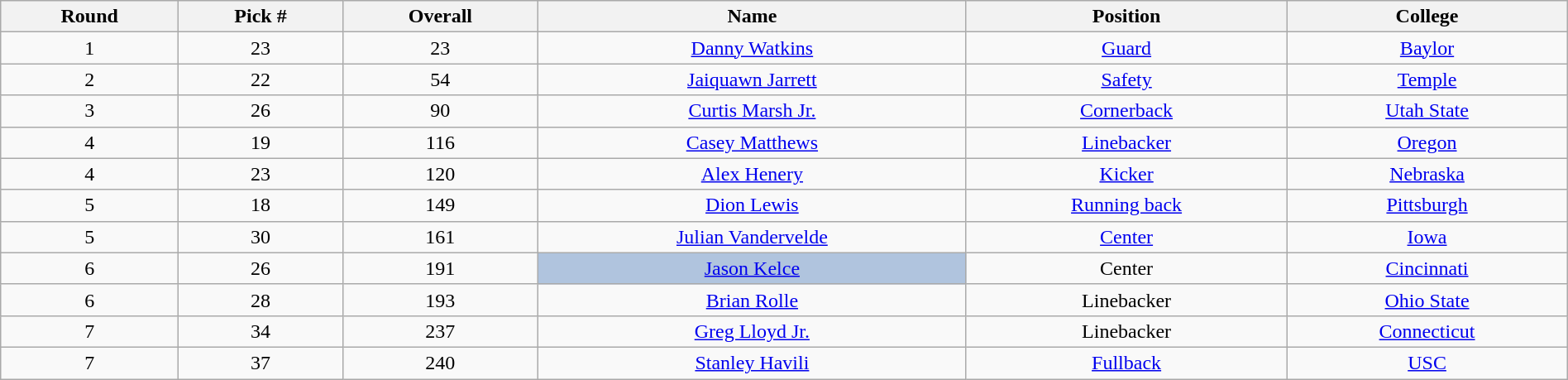<table class="wikitable sortable sortable" style="width: 100%; text-align:center">
<tr>
<th>Round</th>
<th>Pick #</th>
<th>Overall</th>
<th>Name</th>
<th>Position</th>
<th>College</th>
</tr>
<tr>
<td>1</td>
<td>23</td>
<td>23</td>
<td><a href='#'>Danny Watkins</a></td>
<td><a href='#'>Guard</a></td>
<td><a href='#'>Baylor</a></td>
</tr>
<tr>
<td>2</td>
<td>22</td>
<td>54</td>
<td><a href='#'>Jaiquawn Jarrett</a></td>
<td><a href='#'>Safety</a></td>
<td><a href='#'>Temple</a></td>
</tr>
<tr>
<td>3</td>
<td>26</td>
<td>90</td>
<td><a href='#'>Curtis Marsh Jr.</a></td>
<td><a href='#'>Cornerback</a></td>
<td><a href='#'>Utah State</a></td>
</tr>
<tr>
<td>4</td>
<td>19</td>
<td>116</td>
<td><a href='#'>Casey Matthews</a></td>
<td><a href='#'>Linebacker</a></td>
<td><a href='#'>Oregon</a></td>
</tr>
<tr>
<td>4</td>
<td>23</td>
<td>120</td>
<td><a href='#'>Alex Henery</a></td>
<td><a href='#'>Kicker</a></td>
<td><a href='#'>Nebraska</a></td>
</tr>
<tr>
<td>5</td>
<td>18</td>
<td>149</td>
<td><a href='#'>Dion Lewis</a></td>
<td><a href='#'>Running back</a></td>
<td><a href='#'>Pittsburgh</a></td>
</tr>
<tr>
<td>5</td>
<td>30</td>
<td>161</td>
<td><a href='#'>Julian Vandervelde</a></td>
<td><a href='#'>Center</a></td>
<td><a href='#'>Iowa</a></td>
</tr>
<tr>
<td>6</td>
<td>26</td>
<td>191</td>
<td bgcolor=lightsteelblue><a href='#'>Jason Kelce</a></td>
<td>Center</td>
<td><a href='#'>Cincinnati</a></td>
</tr>
<tr>
<td>6</td>
<td>28</td>
<td>193</td>
<td><a href='#'>Brian Rolle</a></td>
<td>Linebacker</td>
<td><a href='#'>Ohio State</a></td>
</tr>
<tr>
<td>7</td>
<td>34</td>
<td>237</td>
<td><a href='#'>Greg Lloyd Jr.</a></td>
<td>Linebacker</td>
<td><a href='#'>Connecticut</a></td>
</tr>
<tr>
<td>7</td>
<td>37</td>
<td>240</td>
<td><a href='#'>Stanley Havili</a></td>
<td><a href='#'>Fullback</a></td>
<td><a href='#'>USC</a></td>
</tr>
</table>
